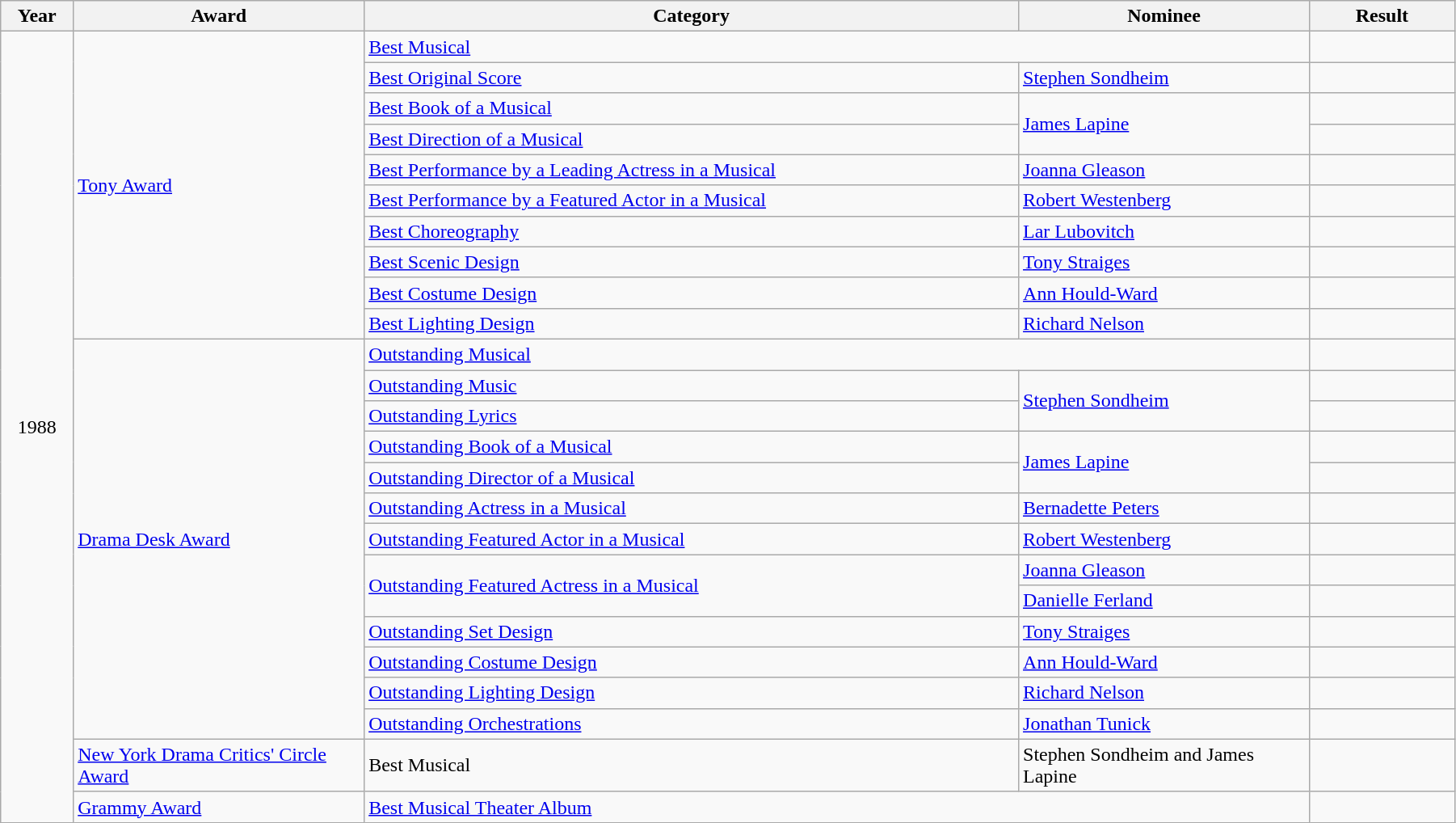<table class="wikitable" width="95%">
<tr>
<th width="5%">Year</th>
<th width="20%">Award</th>
<th width="45%">Category</th>
<th width="20%">Nominee</th>
<th width="10%">Result</th>
</tr>
<tr>
<td rowspan="25" align="center">1988</td>
<td rowspan="10"><a href='#'>Tony Award</a></td>
<td colspan="2"><a href='#'>Best Musical</a></td>
<td></td>
</tr>
<tr>
<td><a href='#'>Best Original Score</a></td>
<td><a href='#'>Stephen Sondheim</a></td>
<td></td>
</tr>
<tr>
<td><a href='#'>Best Book of a Musical</a></td>
<td rowspan="2"><a href='#'>James Lapine</a></td>
<td></td>
</tr>
<tr>
<td><a href='#'>Best Direction of a Musical</a></td>
<td></td>
</tr>
<tr>
<td><a href='#'>Best Performance by a Leading Actress in a Musical</a></td>
<td><a href='#'>Joanna Gleason</a></td>
<td></td>
</tr>
<tr>
<td><a href='#'>Best Performance by a Featured Actor in a Musical</a></td>
<td><a href='#'>Robert Westenberg</a></td>
<td></td>
</tr>
<tr>
<td><a href='#'>Best Choreography</a></td>
<td><a href='#'>Lar Lubovitch</a></td>
<td></td>
</tr>
<tr>
<td><a href='#'>Best Scenic Design</a></td>
<td><a href='#'>Tony Straiges</a></td>
<td></td>
</tr>
<tr>
<td><a href='#'>Best Costume Design</a></td>
<td><a href='#'>Ann Hould-Ward</a></td>
<td></td>
</tr>
<tr>
<td><a href='#'>Best Lighting Design</a></td>
<td><a href='#'>Richard Nelson</a></td>
<td></td>
</tr>
<tr>
<td rowspan="13"><a href='#'>Drama Desk Award</a></td>
<td colspan="2"><a href='#'>Outstanding Musical</a></td>
<td></td>
</tr>
<tr>
<td><a href='#'>Outstanding Music</a></td>
<td rowspan="2"><a href='#'>Stephen Sondheim</a></td>
<td></td>
</tr>
<tr>
<td><a href='#'>Outstanding Lyrics</a></td>
<td></td>
</tr>
<tr>
<td><a href='#'>Outstanding Book of a Musical</a></td>
<td rowspan="2"><a href='#'>James Lapine</a></td>
<td></td>
</tr>
<tr>
<td><a href='#'>Outstanding Director of a Musical</a></td>
<td></td>
</tr>
<tr>
<td><a href='#'>Outstanding Actress in a Musical</a></td>
<td><a href='#'>Bernadette Peters</a></td>
<td></td>
</tr>
<tr>
<td><a href='#'>Outstanding Featured Actor in a Musical</a></td>
<td><a href='#'>Robert Westenberg</a></td>
<td></td>
</tr>
<tr>
<td rowspan="2"><a href='#'>Outstanding Featured Actress in a Musical</a></td>
<td><a href='#'>Joanna Gleason</a></td>
<td></td>
</tr>
<tr>
<td><a href='#'>Danielle Ferland</a></td>
<td></td>
</tr>
<tr>
<td><a href='#'>Outstanding Set Design</a></td>
<td><a href='#'>Tony Straiges</a></td>
<td></td>
</tr>
<tr>
<td><a href='#'>Outstanding Costume Design</a></td>
<td><a href='#'>Ann Hould-Ward</a></td>
<td></td>
</tr>
<tr>
<td><a href='#'>Outstanding Lighting Design</a></td>
<td><a href='#'>Richard Nelson</a></td>
<td></td>
</tr>
<tr>
<td><a href='#'>Outstanding Orchestrations</a></td>
<td><a href='#'>Jonathan Tunick</a></td>
<td></td>
</tr>
<tr>
<td><a href='#'>New York Drama Critics' Circle Award</a></td>
<td>Best Musical</td>
<td>Stephen Sondheim and James Lapine</td>
<td></td>
</tr>
<tr>
<td><a href='#'>Grammy Award</a></td>
<td colspan="2"><a href='#'>Best Musical Theater Album</a></td>
<td></td>
</tr>
</table>
